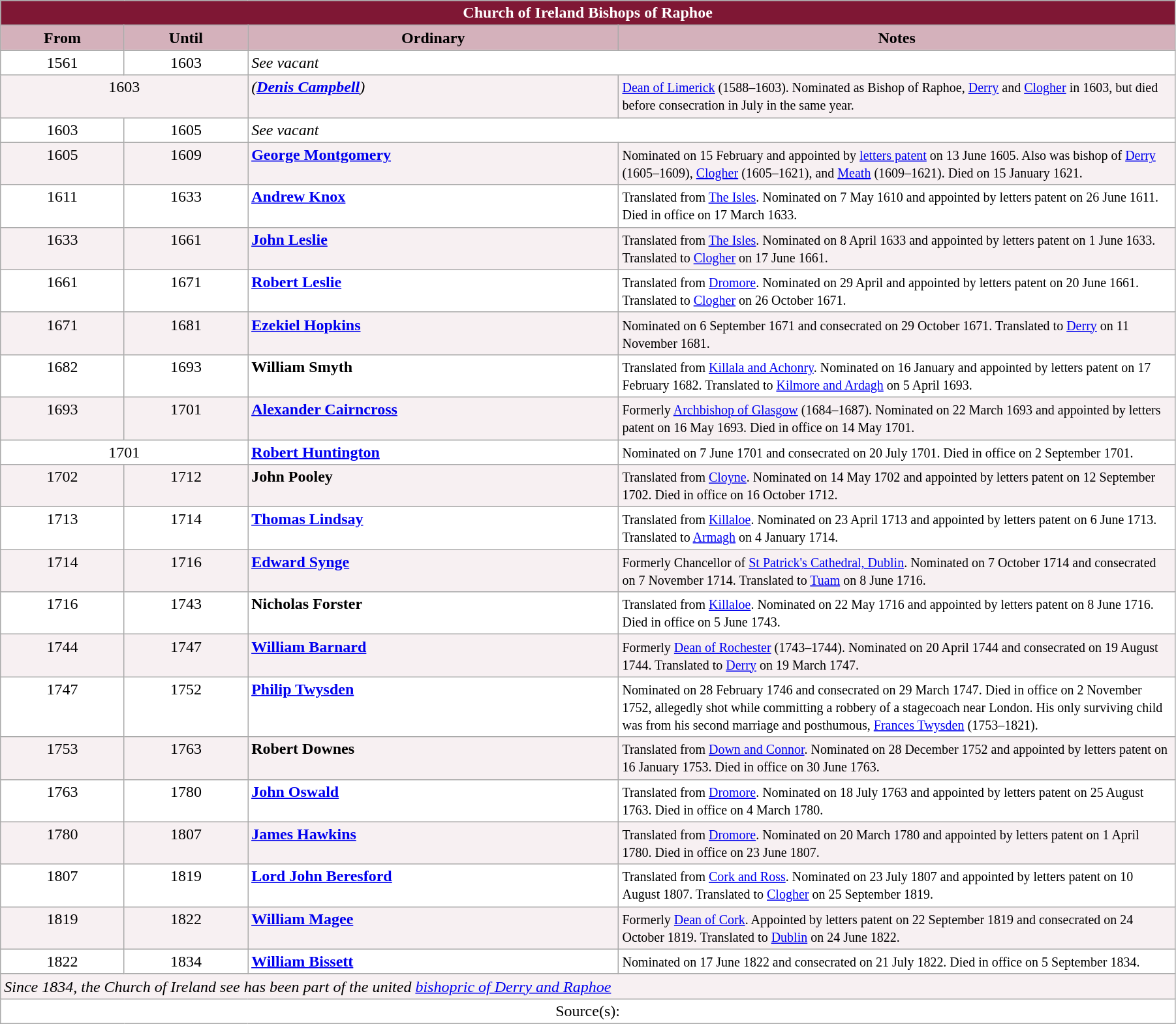<table class="wikitable" style="width:95%;" border="1" cellpadding="2">
<tr>
<th colspan="4" style="background-color: #7F1734; color: white;">Church of Ireland Bishops of Raphoe</th>
</tr>
<tr align=top>
<th style="background-color: #D4B1BB; width: 10%;">From</th>
<th style="background-color: #D4B1BB; width: 10%;">Until</th>
<th style="background-color: #D4B1BB; width: 30%;">Ordinary</th>
<th style="background-color: #D4B1BB; width: 45%;">Notes</th>
</tr>
<tr valign="top" style="background-color: white;">
<td style="text-align: center;">1561</td>
<td style="text-align: center;">1603</td>
<td colspan="2"><em>See vacant</em></td>
</tr>
<tr valign="top" style="background-color: #F7F0F2;">
<td colspan="2" align="center">1603</td>
<td><em>(<strong><a href='#'>Denis Campbell</a></strong>)</em></td>
<td><small><a href='#'>Dean of Limerick</a> (1588–1603). Nominated as Bishop of Raphoe, <a href='#'>Derry</a> and <a href='#'>Clogher</a> in 1603, but died before consecration in July in the same year.</small></td>
</tr>
<tr valign="top" style="background-color: white;">
<td style="text-align: center;">1603</td>
<td style="text-align: center;">1605</td>
<td colspan="2"><em>See vacant</em></td>
</tr>
<tr valign="top" style="background-color: #F7F0F2;">
<td style="text-align: center;">1605</td>
<td style="text-align: center;">1609</td>
<td><strong><a href='#'>George Montgomery</a></strong></td>
<td><small>Nominated on 15 February and appointed by <a href='#'>letters patent</a> on 13 June 1605. Also was bishop of <a href='#'>Derry</a> (1605–1609), <a href='#'>Clogher</a> (1605–1621), and <a href='#'>Meath</a> (1609–1621). Died on 15 January 1621.</small></td>
</tr>
<tr valign="top" style="background-color: white;">
<td style="text-align: center;">1611</td>
<td style="text-align: center;">1633</td>
<td><strong><a href='#'>Andrew Knox</a></strong></td>
<td><small>Translated from <a href='#'>The Isles</a>. Nominated on 7 May 1610 and appointed by letters patent on 26 June 1611. Died in office on 17 March 1633.</small></td>
</tr>
<tr valign="top" style="background-color: #F7F0F2;">
<td style="text-align: center;">1633</td>
<td style="text-align: center;">1661</td>
<td><strong><a href='#'>John Leslie</a></strong></td>
<td><small>Translated from <a href='#'>The Isles</a>. Nominated on 8 April 1633 and appointed by letters patent on 1 June 1633. Translated to <a href='#'>Clogher</a> on 17 June 1661.</small></td>
</tr>
<tr valign="top" style="background-color: white;">
<td style="text-align: center;">1661</td>
<td style="text-align: center;">1671</td>
<td><strong><a href='#'>Robert Leslie</a></strong></td>
<td><small>Translated from <a href='#'>Dromore</a>. Nominated on 29 April and appointed by letters patent on 20 June 1661. Translated to <a href='#'>Clogher</a> on 26 October 1671.</small></td>
</tr>
<tr valign="top" style="background-color: #F7F0F2;">
<td style="text-align: center;">1671</td>
<td style="text-align: center;">1681</td>
<td><strong><a href='#'>Ezekiel Hopkins</a></strong></td>
<td><small>Nominated on 6 September 1671 and consecrated on 29 October 1671. Translated to <a href='#'>Derry</a> on 11 November 1681.</small></td>
</tr>
<tr valign="top" style="background-color: white;">
<td style="text-align: center;">1682</td>
<td style="text-align: center;">1693</td>
<td><strong>William Smyth</strong></td>
<td><small>Translated from <a href='#'>Killala and Achonry</a>. Nominated on 16 January and appointed by letters patent on 17 February 1682. Translated to <a href='#'>Kilmore and Ardagh</a> on 5 April 1693.</small></td>
</tr>
<tr valign="top" style="background-color: #F7F0F2;">
<td style="text-align: center;">1693</td>
<td style="text-align: center;">1701</td>
<td><strong><a href='#'>Alexander Cairncross</a></strong></td>
<td><small>Formerly <a href='#'>Archbishop of Glasgow</a> (1684–1687). Nominated on 22 March 1693 and appointed by letters patent on 16 May 1693. Died in office on 14 May 1701.</small></td>
</tr>
<tr valign="top" style="background-color: white;">
<td colspan="2" align="center">1701</td>
<td><strong><a href='#'>Robert Huntington</a></strong></td>
<td><small>Nominated on 7 June 1701 and consecrated on 20 July 1701. Died in office on 2 September 1701.</small></td>
</tr>
<tr valign="top" style="background-color: #F7F0F2;">
<td style="text-align: center;">1702</td>
<td style="text-align: center;">1712</td>
<td><strong>John Pooley</strong></td>
<td><small>Translated from <a href='#'>Cloyne</a>. Nominated on 14 May 1702 and appointed by letters patent on 12 September 1702. Died in office on 16 October 1712.</small></td>
</tr>
<tr valign="top" style="background-color: white;">
<td style="text-align: center;">1713</td>
<td style="text-align: center;">1714</td>
<td><strong><a href='#'>Thomas Lindsay</a></strong></td>
<td><small>Translated from <a href='#'>Killaloe</a>. Nominated on 23 April 1713 and appointed by letters patent on 6 June 1713. Translated to <a href='#'>Armagh</a> on 4 January 1714.</small></td>
</tr>
<tr valign="top" style="background-color: #F7F0F2;">
<td style="text-align: center;">1714</td>
<td style="text-align: center;">1716</td>
<td><strong><a href='#'>Edward Synge</a></strong></td>
<td><small>Formerly Chancellor of <a href='#'>St Patrick's Cathedral, Dublin</a>. Nominated on 7 October 1714 and consecrated on 7 November 1714. Translated to <a href='#'>Tuam</a> on 8 June 1716.</small></td>
</tr>
<tr valign="top" style="background-color: white;">
<td style="text-align: center;">1716</td>
<td style="text-align: center;">1743</td>
<td><strong>Nicholas Forster</strong></td>
<td><small>Translated from <a href='#'>Killaloe</a>. Nominated on 22 May 1716 and appointed by letters patent on 8 June 1716. Died in office on 5 June 1743.</small></td>
</tr>
<tr valign="top" style="background-color: #F7F0F2;">
<td style="text-align: center;">1744</td>
<td style="text-align: center;">1747</td>
<td><strong><a href='#'>William Barnard</a></strong></td>
<td><small>Formerly <a href='#'>Dean of Rochester</a> (1743–1744). Nominated on 20 April 1744 and consecrated on 19 August 1744. Translated to <a href='#'>Derry</a> on 19 March 1747.</small></td>
</tr>
<tr valign="top" style="background-color: white;">
<td style="text-align: center;">1747</td>
<td style="text-align: center;">1752</td>
<td><strong><a href='#'>Philip Twysden</a></strong></td>
<td><small>Nominated on 28 February 1746 and consecrated on 29 March 1747. Died in office on 2 November 1752, allegedly shot while committing a robbery of a stagecoach near London. His only surviving child was from his second marriage and posthumous, <a href='#'>Frances Twysden</a> (1753–1821).</small></td>
</tr>
<tr valign="top" style="background-color: #F7F0F2;">
<td style="text-align: center;">1753</td>
<td style="text-align: center;">1763</td>
<td><strong>Robert Downes</strong></td>
<td><small>Translated from <a href='#'>Down and Connor</a>. Nominated on 28 December 1752 and appointed by letters patent on 16 January 1753. Died in office on 30 June 1763.</small></td>
</tr>
<tr valign="top" style="background-color: white;">
<td style="text-align: center;">1763</td>
<td style="text-align: center;">1780</td>
<td><strong><a href='#'>John Oswald</a></strong></td>
<td><small>Translated from <a href='#'>Dromore</a>. Nominated on 18 July 1763 and appointed by letters patent on 25 August 1763. Died in office on 4 March 1780.</small></td>
</tr>
<tr valign="top" style="background-color: #F7F0F2;">
<td style="text-align: center;">1780</td>
<td style="text-align: center;">1807</td>
<td><strong><a href='#'>James Hawkins</a></strong></td>
<td><small>Translated from <a href='#'>Dromore</a>. Nominated on 20 March 1780 and appointed by letters patent on 1 April 1780. Died in office on 23 June 1807.</small></td>
</tr>
<tr valign="top" style="background-color: white;">
<td style="text-align: center;">1807</td>
<td style="text-align: center;">1819</td>
<td><strong><a href='#'>Lord John Beresford</a></strong></td>
<td><small>Translated from <a href='#'>Cork and Ross</a>. Nominated on 23 July 1807 and appointed by letters patent on 10 August 1807. Translated to <a href='#'>Clogher</a> on 25 September 1819.</small></td>
</tr>
<tr valign="top" style="background-color: #F7F0F2;">
<td style="text-align: center;">1819</td>
<td style="text-align: center;">1822</td>
<td><strong><a href='#'>William Magee</a></strong></td>
<td><small>Formerly <a href='#'>Dean of Cork</a>. Appointed by letters patent on 22 September 1819 and consecrated on 24 October 1819. Translated to <a href='#'>Dublin</a> on 24 June 1822.</small></td>
</tr>
<tr valign="top" style="background-color: white;">
<td style="text-align: center;">1822</td>
<td style="text-align: center;">1834</td>
<td><strong><a href='#'>William Bissett</a></strong></td>
<td><small>Nominated on 17 June 1822 and consecrated on 21 July 1822. Died in office on 5 September 1834.</small></td>
</tr>
<tr valign="top" style="background-color: #F7F0F2;">
<td colspan=4><em>Since 1834, the Church of Ireland see has been part of the united <a href='#'>bishopric of Derry and Raphoe</a></em></td>
</tr>
<tr valign="top" style="background-color: white;">
<td align=center colspan="4">Source(s):</td>
</tr>
</table>
